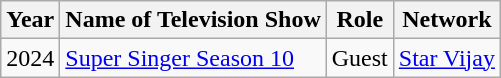<table class="wikitable">
<tr>
<th>Year</th>
<th>Name of Television Show</th>
<th>Role</th>
<th>Network</th>
</tr>
<tr>
<td>2024</td>
<td><a href='#'>Super Singer Season 10</a></td>
<td>Guest</td>
<td><a href='#'>Star Vijay</a></td>
</tr>
</table>
